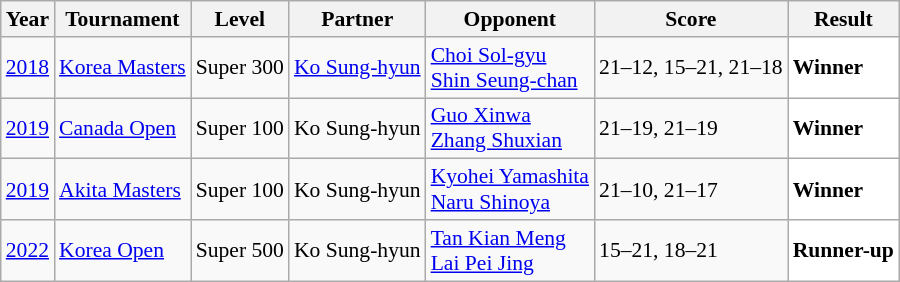<table class="sortable wikitable" style="font-size: 90%;">
<tr>
<th>Year</th>
<th>Tournament</th>
<th>Level</th>
<th>Partner</th>
<th>Opponent</th>
<th>Score</th>
<th>Result</th>
</tr>
<tr>
<td align="center"><a href='#'>2018</a></td>
<td align="left"><a href='#'>Korea Masters</a></td>
<td align="left">Super 300</td>
<td align="left"> <a href='#'>Ko Sung-hyun</a></td>
<td align="left"> <a href='#'>Choi Sol-gyu</a><br> <a href='#'>Shin Seung-chan</a></td>
<td align="left">21–12, 15–21, 21–18</td>
<td style="text-align:left; background:white"> <strong>Winner</strong></td>
</tr>
<tr>
<td align="center"><a href='#'>2019</a></td>
<td align="left"><a href='#'>Canada Open</a></td>
<td align="left">Super 100</td>
<td align="left"> Ko Sung-hyun</td>
<td align="left"> <a href='#'>Guo Xinwa</a><br> <a href='#'>Zhang Shuxian</a></td>
<td align="left">21–19, 21–19</td>
<td style="text-align:left; background:white"> <strong>Winner</strong></td>
</tr>
<tr>
<td align="center"><a href='#'>2019</a></td>
<td align="left"><a href='#'>Akita Masters</a></td>
<td align="left">Super 100</td>
<td align="left"> Ko Sung-hyun</td>
<td align="left"> <a href='#'>Kyohei Yamashita</a><br> <a href='#'>Naru Shinoya</a></td>
<td align="left">21–10, 21–17</td>
<td style="text-align:left; background:white"> <strong>Winner</strong></td>
</tr>
<tr>
<td align="center"><a href='#'>2022</a></td>
<td align="left"><a href='#'>Korea Open</a></td>
<td align="left">Super 500</td>
<td align="left"> Ko Sung-hyun</td>
<td align="left"> <a href='#'>Tan Kian Meng</a><br> <a href='#'>Lai Pei Jing</a></td>
<td align="left">15–21, 18–21</td>
<td style="text-align:left; background:white"> <strong>Runner-up</strong></td>
</tr>
</table>
